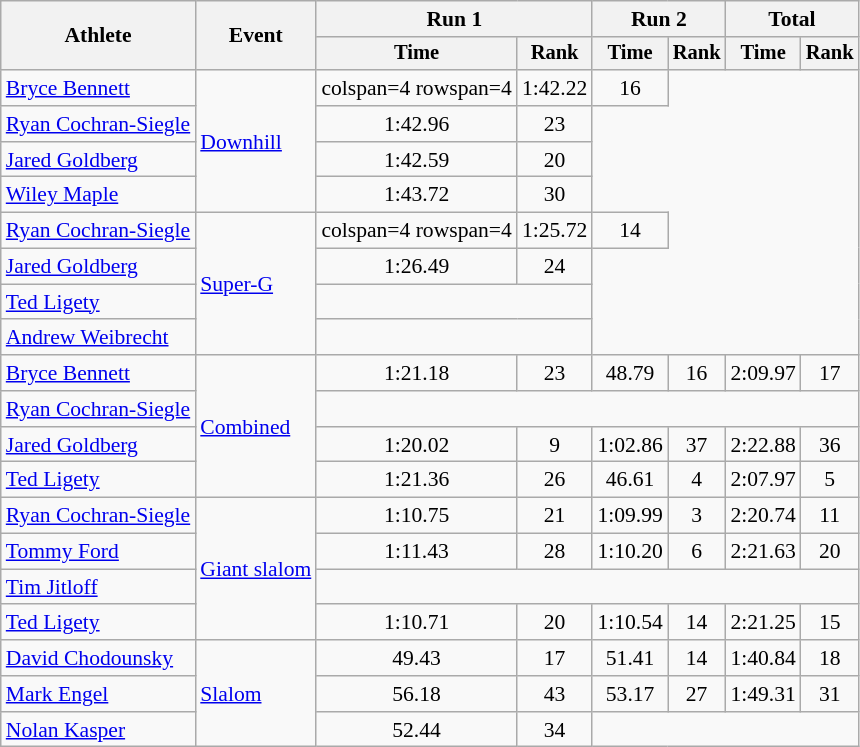<table class=wikitable style=font-size:90%;text-align:center>
<tr>
<th rowspan=2>Athlete</th>
<th rowspan=2>Event</th>
<th colspan=2>Run 1</th>
<th colspan=2>Run 2</th>
<th colspan=2>Total</th>
</tr>
<tr style=font-size:95%>
<th>Time</th>
<th>Rank</th>
<th>Time</th>
<th>Rank</th>
<th>Time</th>
<th>Rank</th>
</tr>
<tr>
<td align=left><a href='#'>Bryce Bennett</a></td>
<td style="text-align:left;" rowspan="4"><a href='#'>Downhill</a></td>
<td>colspan=4 rowspan=4 </td>
<td>1:42.22</td>
<td>16</td>
</tr>
<tr>
<td align=left><a href='#'>Ryan Cochran-Siegle</a></td>
<td>1:42.96</td>
<td>23</td>
</tr>
<tr>
<td align=left><a href='#'>Jared Goldberg</a></td>
<td>1:42.59</td>
<td>20</td>
</tr>
<tr>
<td align=left><a href='#'>Wiley Maple</a></td>
<td>1:43.72</td>
<td>30</td>
</tr>
<tr>
<td align=left><a href='#'>Ryan Cochran-Siegle</a></td>
<td style="text-align:left;" rowspan="4"><a href='#'>Super-G</a></td>
<td>colspan=4 rowspan=4 </td>
<td>1:25.72</td>
<td>14</td>
</tr>
<tr>
<td align=left><a href='#'>Jared Goldberg</a></td>
<td>1:26.49</td>
<td>24</td>
</tr>
<tr>
<td align=left><a href='#'>Ted Ligety</a></td>
<td colspan=2></td>
</tr>
<tr>
<td align=left><a href='#'>Andrew Weibrecht</a></td>
<td colspan=2></td>
</tr>
<tr>
<td align=left><a href='#'>Bryce Bennett</a></td>
<td style="text-align:left;" rowspan="4"><a href='#'>Combined</a></td>
<td>1:21.18</td>
<td>23</td>
<td>48.79</td>
<td>16</td>
<td>2:09.97</td>
<td>17</td>
</tr>
<tr>
<td align=left><a href='#'>Ryan Cochran-Siegle</a></td>
<td colspan=6></td>
</tr>
<tr>
<td align=left><a href='#'>Jared Goldberg</a></td>
<td>1:20.02</td>
<td>9</td>
<td>1:02.86</td>
<td>37</td>
<td>2:22.88</td>
<td>36</td>
</tr>
<tr>
<td align=left><a href='#'>Ted Ligety</a></td>
<td>1:21.36</td>
<td>26</td>
<td>46.61</td>
<td>4</td>
<td>2:07.97</td>
<td>5</td>
</tr>
<tr>
<td align=left><a href='#'>Ryan Cochran-Siegle</a></td>
<td style="text-align:left;" rowspan="4"><a href='#'>Giant slalom</a></td>
<td>1:10.75</td>
<td>21</td>
<td>1:09.99</td>
<td>3</td>
<td>2:20.74</td>
<td>11</td>
</tr>
<tr>
<td align=left><a href='#'>Tommy Ford</a></td>
<td>1:11.43</td>
<td>28</td>
<td>1:10.20</td>
<td>6</td>
<td>2:21.63</td>
<td>20</td>
</tr>
<tr>
<td align=left><a href='#'>Tim Jitloff</a></td>
<td colspan=6></td>
</tr>
<tr>
<td align=left><a href='#'>Ted Ligety</a></td>
<td>1:10.71</td>
<td>20</td>
<td>1:10.54</td>
<td>14</td>
<td>2:21.25</td>
<td>15</td>
</tr>
<tr>
<td align=left><a href='#'>David Chodounsky</a></td>
<td style="text-align:left;" rowspan="3"><a href='#'>Slalom</a></td>
<td>49.43</td>
<td>17</td>
<td>51.41</td>
<td>14</td>
<td>1:40.84</td>
<td>18</td>
</tr>
<tr>
<td align=left><a href='#'>Mark Engel</a></td>
<td>56.18</td>
<td>43</td>
<td>53.17</td>
<td>27</td>
<td>1:49.31</td>
<td>31</td>
</tr>
<tr>
<td align=left><a href='#'>Nolan Kasper</a></td>
<td>52.44</td>
<td>34</td>
<td colspan=4></td>
</tr>
</table>
